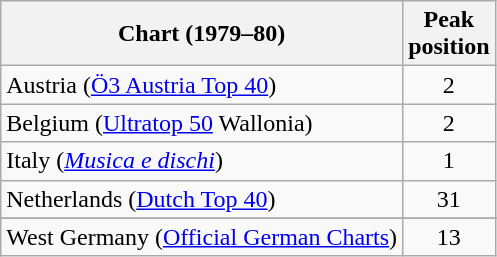<table class="wikitable sortable">
<tr>
<th align="left">Chart (1979–80)</th>
<th align="left">Peak<br>position</th>
</tr>
<tr>
<td align="left">Austria (<a href='#'>Ö3 Austria Top 40</a>)</td>
<td align="center">2</td>
</tr>
<tr>
<td align="left">Belgium (<a href='#'>Ultratop 50</a> Wallonia)</td>
<td align="center">2</td>
</tr>
<tr>
<td align="left">Italy (<em><a href='#'>Musica e dischi</a></em>)</td>
<td align="center">1</td>
</tr>
<tr>
<td align="left">Netherlands (<a href='#'>Dutch Top 40</a>)</td>
<td align="center">31</td>
</tr>
<tr>
</tr>
<tr>
<td align="left">West Germany (<a href='#'>Official German Charts</a>)</td>
<td align="center">13</td>
</tr>
</table>
